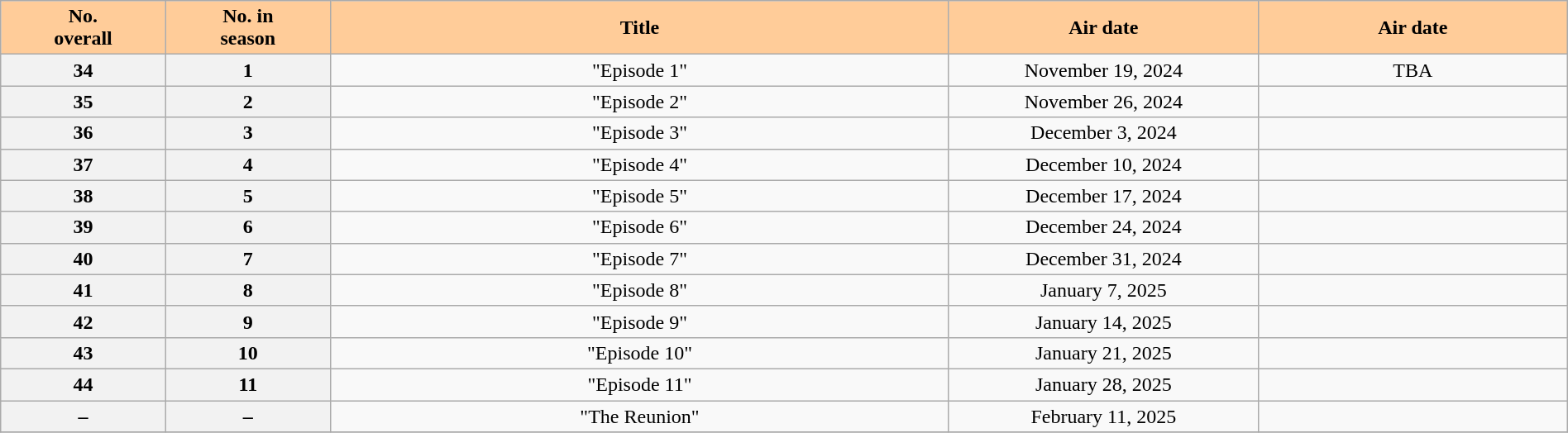<table class="wikitable" style="text-align:center; width:100%;">
<tr style="background:#FFCC99;"|>
<td style="color:black" width="8%"><strong>No.<br>overall</strong></td>
<td style="color:black"  width="8%"><strong>No. in<br>season</strong></td>
<td style="color:black"  width="30%"><strong>Title</strong></td>
<td style="color:black"  width="15%"><strong>Air date<br></strong></td>
<td style="color:black"  width="15%"><strong>Air date<br></strong></td>
</tr>
<tr>
<th>34</th>
<th>1</th>
<td>"Episode 1"</td>
<td>November 19, 2024</td>
<td>TBA</td>
</tr>
<tr>
<th>35</th>
<th>2</th>
<td>"Episode 2"</td>
<td>November 26, 2024</td>
<td></td>
</tr>
<tr>
<th>36</th>
<th>3</th>
<td>"Episode 3"</td>
<td>December 3, 2024</td>
<td></td>
</tr>
<tr>
<th>37</th>
<th>4</th>
<td>"Episode 4"</td>
<td>December 10, 2024</td>
<td></td>
</tr>
<tr>
<th>38</th>
<th>5</th>
<td>"Episode 5"</td>
<td>December 17, 2024</td>
<td></td>
</tr>
<tr>
<th>39</th>
<th>6</th>
<td>"Episode 6"</td>
<td>December 24, 2024</td>
<td></td>
</tr>
<tr>
<th>40</th>
<th>7</th>
<td>"Episode 7"</td>
<td>December 31, 2024</td>
<td></td>
</tr>
<tr>
<th>41</th>
<th>8</th>
<td>"Episode 8"</td>
<td>January 7, 2025</td>
<td></td>
</tr>
<tr>
<th>42</th>
<th>9</th>
<td>"Episode 9"</td>
<td>January 14, 2025</td>
<td></td>
</tr>
<tr>
<th>43</th>
<th>10</th>
<td>"Episode 10"</td>
<td>January 21, 2025</td>
<td></td>
</tr>
<tr>
<th>44</th>
<th>11</th>
<td>"Episode 11"</td>
<td>January 28, 2025</td>
<td></td>
</tr>
<tr>
<th>–</th>
<th>–</th>
<td>"The Reunion"</td>
<td>February 11, 2025</td>
<td></td>
</tr>
<tr>
</tr>
</table>
